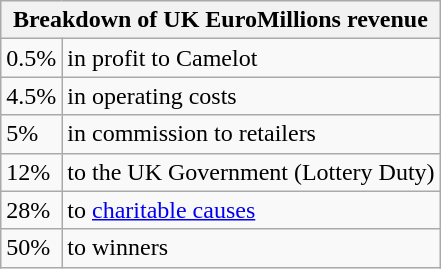<table class="wikitable">
<tr style="background:#efefef;">
<th colspan="2">Breakdown of UK EuroMillions revenue</th>
</tr>
<tr>
<td>0.5%</td>
<td>in profit to Camelot</td>
</tr>
<tr>
<td>4.5%</td>
<td>in operating costs</td>
</tr>
<tr>
<td>5%</td>
<td>in commission to retailers</td>
</tr>
<tr>
<td>12%</td>
<td>to the UK Government (Lottery Duty)</td>
</tr>
<tr>
<td>28%</td>
<td>to <a href='#'>charitable causes</a></td>
</tr>
<tr>
<td>50%</td>
<td>to winners</td>
</tr>
</table>
